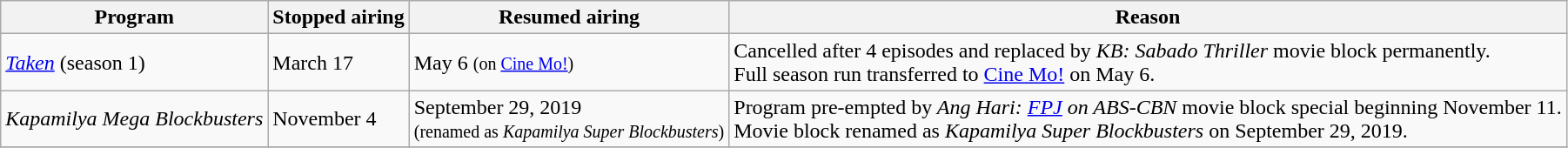<table class="wikitable">
<tr>
<th>Program</th>
<th>Stopped airing</th>
<th>Resumed airing</th>
<th>Reason</th>
</tr>
<tr>
<td><em><a href='#'>Taken</a></em> (season 1)</td>
<td>March 17</td>
<td>May 6 <small>(on <a href='#'>Cine Mo!</a>)</small></td>
<td>Cancelled after 4 episodes and replaced by <em>KB: Sabado Thriller</em> movie block permanently. <br>Full season run transferred to <a href='#'>Cine Mo!</a> on May 6.</td>
</tr>
<tr>
<td><em>Kapamilya Mega Blockbusters</em></td>
<td>November 4</td>
<td>September 29, 2019 <br><small>(renamed as <em>Kapamilya Super Blockbusters</em>)</small></td>
<td>Program pre-empted by<em> Ang Hari: <a href='#'>FPJ</a> on ABS-CBN</em> movie block special beginning November 11. <br>Movie block renamed as <em>Kapamilya Super Blockbusters</em> on September 29, 2019.</td>
</tr>
<tr>
</tr>
</table>
